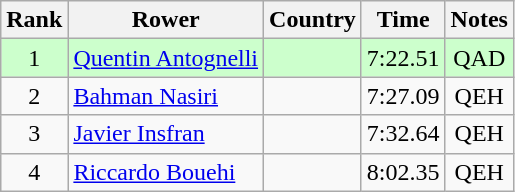<table class="wikitable" style="text-align:center">
<tr>
<th>Rank</th>
<th>Rower</th>
<th>Country</th>
<th>Time</th>
<th>Notes</th>
</tr>
<tr bgcolor=ccffcc>
<td>1</td>
<td align="left"><a href='#'>Quentin Antognelli</a></td>
<td align="left"></td>
<td>7:22.51</td>
<td>QAD</td>
</tr>
<tr>
<td>2</td>
<td align="left"><a href='#'>Bahman Nasiri</a></td>
<td align="left"></td>
<td>7:27.09</td>
<td>QEH</td>
</tr>
<tr>
<td>3</td>
<td align="left"><a href='#'>Javier Insfran</a></td>
<td align="left"></td>
<td>7:32.64</td>
<td>QEH</td>
</tr>
<tr>
<td>4</td>
<td align="left"><a href='#'>Riccardo Bouehi</a></td>
<td align="left"></td>
<td>8:02.35</td>
<td>QEH</td>
</tr>
</table>
